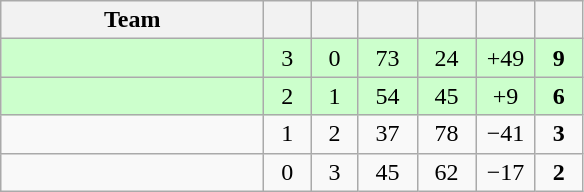<table class="wikitable" style="text-align:center;">
<tr>
<th style="width:10.5em;">Team</th>
<th style="width:1.5em;"></th>
<th style="width:1.5em;"></th>
<th style="width:2.0em;"></th>
<th style="width:2.0em;"></th>
<th style="width:2.0em;"></th>
<th style="width:1.5em;"></th>
</tr>
<tr bgcolor=#cfc>
<td align="left"></td>
<td>3</td>
<td>0</td>
<td>73</td>
<td>24</td>
<td>+49</td>
<td><strong>9</strong></td>
</tr>
<tr bgcolor=#cfc>
<td align="left"></td>
<td>2</td>
<td>1</td>
<td>54</td>
<td>45</td>
<td>+9</td>
<td><strong>6</strong></td>
</tr>
<tr>
<td align="left"></td>
<td>1</td>
<td>2</td>
<td>37</td>
<td>78</td>
<td>−41</td>
<td><strong>3</strong></td>
</tr>
<tr>
<td align="left"></td>
<td>0</td>
<td>3</td>
<td>45</td>
<td>62</td>
<td>−17</td>
<td><strong>2</strong></td>
</tr>
</table>
